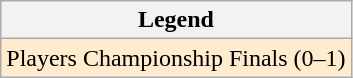<table class="wikitable">
<tr>
<th>Legend</th>
</tr>
<tr style="background:#ffebcd;">
<td>Players Championship Finals (0–1)</td>
</tr>
</table>
